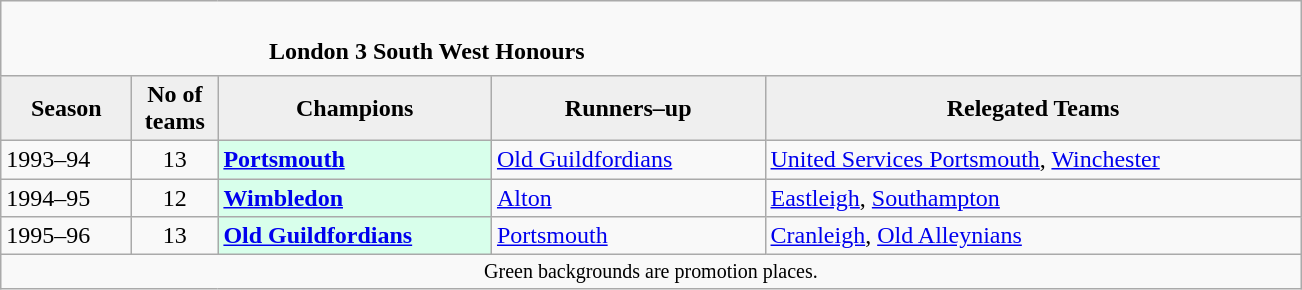<table class="wikitable" style="text-align: left;">
<tr>
<td colspan="11" cellpadding="0" cellspacing="0"><br><table border="0" style="width:100%;" cellpadding="0" cellspacing="0">
<tr>
<td style="width:20%; border:0;"></td>
<td style="border:0;"><strong>London 3 South West Honours</strong></td>
<td style="width:20%; border:0;"></td>
</tr>
</table>
</td>
</tr>
<tr>
<th style="background:#efefef; width:80px;">Season</th>
<th style="background:#efefef; width:50px;">No of teams</th>
<th style="background:#efefef; width:175px;">Champions</th>
<th style="background:#efefef; width:175px;">Runners–up</th>
<th style="background:#efefef; width:350px;">Relegated Teams</th>
</tr>
<tr align=left>
<td>1993–94</td>
<td style="text-align: center;">13</td>
<td style="background:#d8ffeb;"><strong><a href='#'>Portsmouth</a></strong></td>
<td><a href='#'>Old Guildfordians</a></td>
<td><a href='#'>United Services Portsmouth</a>, <a href='#'>Winchester</a></td>
</tr>
<tr>
<td>1994–95</td>
<td style="text-align: center;">12</td>
<td style="background:#d8ffeb;"><strong><a href='#'>Wimbledon</a></strong></td>
<td><a href='#'>Alton</a></td>
<td><a href='#'>Eastleigh</a>, <a href='#'>Southampton</a></td>
</tr>
<tr>
<td>1995–96</td>
<td style="text-align: center;">13</td>
<td style="background:#d8ffeb;"><strong><a href='#'>Old Guildfordians</a></strong></td>
<td><a href='#'>Portsmouth</a></td>
<td><a href='#'>Cranleigh</a>, <a href='#'>Old Alleynians</a></td>
</tr>
<tr>
<td colspan="15"  style="border:0; font-size:smaller; text-align:center;">Green backgrounds are promotion places.</td>
</tr>
</table>
